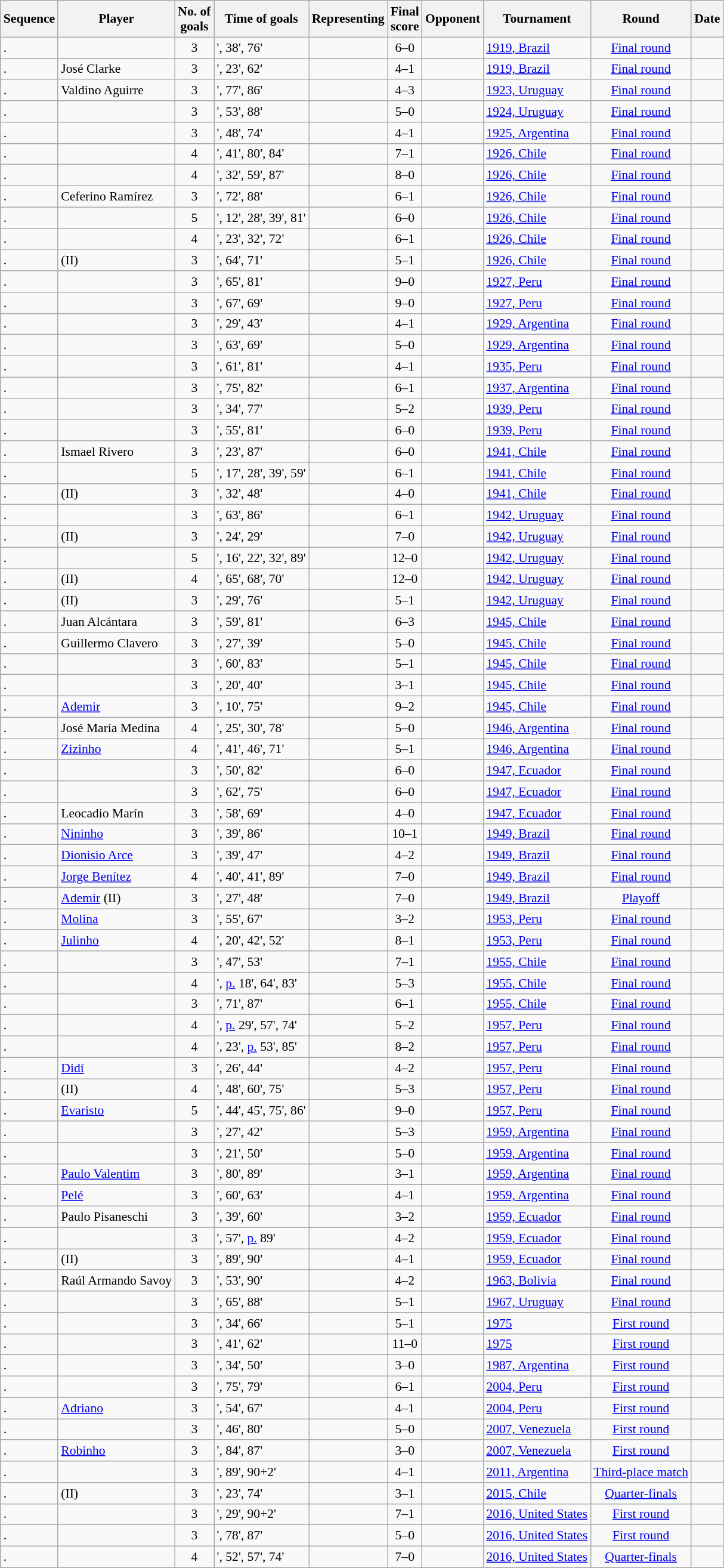<table class="wikitable sortable" style="font-size:90%;">
<tr>
<th>Sequence<br></th>
<th>Player</th>
<th>No. of<br>goals</th>
<th>Time of goals</th>
<th>Representing</th>
<th>Final<br>score </th>
<th>Opponent<br></th>
<th>Tournament</th>
<th>Round</th>
<th>Date</th>
</tr>
<tr>
<td>.</td>
<td></td>
<td align=center>3</td>
<td>', 38', 76'</td>
<td></td>
<td align=center> 6–0</td>
<td></td>
<td><a href='#'>1919, Brazil</a></td>
<td align=center><a href='#'>Final round</a></td>
<td></td>
</tr>
<tr>
<td>.</td>
<td>José Clarke</td>
<td align=center>3</td>
<td>', 23', 62'</td>
<td></td>
<td align=center> 4–1</td>
<td></td>
<td><a href='#'>1919, Brazil</a></td>
<td align=center><a href='#'>Final round</a></td>
<td></td>
</tr>
<tr>
<td>.</td>
<td>Valdino Aguirre</td>
<td align=center>3</td>
<td>', 77', 86'</td>
<td></td>
<td align=center> 4–3</td>
<td></td>
<td><a href='#'>1923, Uruguay</a></td>
<td align=center><a href='#'>Final round</a></td>
<td></td>
</tr>
<tr>
<td>.</td>
<td></td>
<td align=center>3</td>
<td>', 53', 88'</td>
<td></td>
<td align=center> 5–0</td>
<td></td>
<td><a href='#'>1924, Uruguay</a></td>
<td align=center><a href='#'>Final round</a></td>
<td></td>
</tr>
<tr>
<td>.</td>
<td></td>
<td align=center>3</td>
<td>', 48', 74'</td>
<td></td>
<td align=center> 4–1</td>
<td></td>
<td><a href='#'>1925, Argentina</a></td>
<td align=center><a href='#'>Final round</a></td>
<td></td>
</tr>
<tr>
<td>.</td>
<td></td>
<td align=center>4</td>
<td>', 41', 80', 84'</td>
<td></td>
<td align=center> 7–1</td>
<td></td>
<td><a href='#'>1926, Chile</a></td>
<td align=center><a href='#'>Final round</a></td>
<td></td>
</tr>
<tr>
<td>.</td>
<td></td>
<td align=center>4</td>
<td>', 32', 59', 87'</td>
<td></td>
<td align=center> 8–0</td>
<td></td>
<td><a href='#'>1926, Chile</a></td>
<td align=center><a href='#'>Final round</a></td>
<td></td>
</tr>
<tr>
<td>.</td>
<td>Ceferino Ramírez</td>
<td align=center>3</td>
<td>', 72', 88'</td>
<td></td>
<td align=center> 6–1</td>
<td></td>
<td><a href='#'>1926, Chile</a></td>
<td align=center><a href='#'>Final round</a></td>
<td></td>
</tr>
<tr>
<td>.</td>
<td></td>
<td align=center>5</td>
<td>', 12', 28', 39', 81'</td>
<td></td>
<td align=center> 6–0</td>
<td></td>
<td><a href='#'>1926, Chile</a></td>
<td align=center><a href='#'>Final round</a></td>
<td></td>
</tr>
<tr>
<td>.</td>
<td></td>
<td align=center>4</td>
<td>', 23', 32', 72'</td>
<td></td>
<td align=center> 6–1</td>
<td></td>
<td><a href='#'>1926, Chile</a></td>
<td align=center><a href='#'>Final round</a></td>
<td></td>
</tr>
<tr>
<td>.</td>
<td> (II)</td>
<td align=center>3</td>
<td>', 64', 71'</td>
<td></td>
<td align=center> 5–1</td>
<td></td>
<td><a href='#'>1926, Chile</a></td>
<td align=center><a href='#'>Final round</a></td>
<td></td>
</tr>
<tr>
<td>.</td>
<td></td>
<td align=center>3</td>
<td>', 65', 81'</td>
<td></td>
<td align=center> 9–0</td>
<td></td>
<td><a href='#'>1927, Peru</a></td>
<td align=center><a href='#'>Final round</a></td>
<td></td>
</tr>
<tr>
<td>.</td>
<td></td>
<td align=center>3</td>
<td>', 67', 69'</td>
<td></td>
<td align=center> 9–0</td>
<td></td>
<td><a href='#'>1927, Peru</a></td>
<td align=center><a href='#'>Final round</a></td>
<td></td>
</tr>
<tr>
<td>.</td>
<td></td>
<td align=center>3</td>
<td>', 29', 43'</td>
<td></td>
<td align=center> 4–1</td>
<td></td>
<td><a href='#'>1929, Argentina</a></td>
<td align=center><a href='#'>Final round</a></td>
<td></td>
</tr>
<tr>
<td>.</td>
<td></td>
<td align=center>3</td>
<td>', 63', 69'</td>
<td></td>
<td align=center> 5–0</td>
<td></td>
<td><a href='#'>1929, Argentina</a></td>
<td align=center><a href='#'>Final round</a></td>
<td></td>
</tr>
<tr>
<td>.</td>
<td></td>
<td align=center>3</td>
<td>', 61', 81'</td>
<td></td>
<td align=center> 4–1</td>
<td></td>
<td><a href='#'>1935, Peru</a></td>
<td align=center><a href='#'>Final round</a></td>
<td></td>
</tr>
<tr>
<td>.</td>
<td></td>
<td align=center>3</td>
<td>', 75', 82'</td>
<td></td>
<td align=center> 6–1</td>
<td></td>
<td><a href='#'>1937, Argentina</a></td>
<td align=center><a href='#'>Final round</a></td>
<td></td>
</tr>
<tr>
<td>.</td>
<td></td>
<td align=center>3</td>
<td>', 34', 77'</td>
<td></td>
<td align=center> 5–2</td>
<td></td>
<td><a href='#'>1939, Peru</a></td>
<td align=center> <a href='#'>Final round</a></td>
<td></td>
</tr>
<tr>
<td>.</td>
<td></td>
<td align=center>3</td>
<td>', 55', 81'</td>
<td></td>
<td align=center> 6–0</td>
<td></td>
<td><a href='#'>1939, Peru</a></td>
<td align=center> <a href='#'>Final round</a></td>
<td></td>
</tr>
<tr>
<td>.</td>
<td>Ismael Rivero</td>
<td align=center>3</td>
<td>', 23', 87'</td>
<td></td>
<td align=center> 6–0</td>
<td></td>
<td><a href='#'>1941, Chile</a></td>
<td align=center> <a href='#'>Final round</a></td>
<td></td>
</tr>
<tr>
<td>.</td>
<td></td>
<td align=center>5</td>
<td>', 17', 28', 39', 59'</td>
<td></td>
<td align=center> 6–1</td>
<td></td>
<td><a href='#'>1941, Chile</a></td>
<td align=center> <a href='#'>Final round</a></td>
<td></td>
</tr>
<tr>
<td>.</td>
<td> (II)</td>
<td align=center>3</td>
<td>', 32', 48'</td>
<td></td>
<td align=center> 4–0</td>
<td></td>
<td><a href='#'>1941, Chile</a></td>
<td align=center> <a href='#'>Final round</a></td>
<td></td>
</tr>
<tr>
<td>.</td>
<td></td>
<td align=center>3</td>
<td>', 63', 86'</td>
<td></td>
<td align=center> 6–1</td>
<td></td>
<td><a href='#'>1942, Uruguay</a></td>
<td align=center> <a href='#'>Final round</a></td>
<td></td>
</tr>
<tr>
<td>.</td>
<td> (II)</td>
<td align=center>3</td>
<td>', 24', 29'</td>
<td></td>
<td align=center> 7–0</td>
<td></td>
<td><a href='#'>1942, Uruguay</a></td>
<td align=center> <a href='#'>Final round</a></td>
<td></td>
</tr>
<tr>
<td>.</td>
<td></td>
<td align=center>5</td>
<td>', 16', 22', 32', 89'</td>
<td></td>
<td align=center> 12–0</td>
<td></td>
<td><a href='#'>1942, Uruguay</a></td>
<td align=center> <a href='#'>Final round</a></td>
<td></td>
</tr>
<tr>
<td>.</td>
<td> (II)</td>
<td align=center>4</td>
<td>', 65', 68', 70'</td>
<td></td>
<td align=center> 12–0</td>
<td></td>
<td><a href='#'>1942, Uruguay</a></td>
<td align=center> <a href='#'>Final round</a></td>
<td></td>
</tr>
<tr>
<td>.</td>
<td> (II)</td>
<td align=center>3</td>
<td>', 29', 76'</td>
<td></td>
<td align=center> 5–1</td>
<td></td>
<td><a href='#'>1942, Uruguay</a></td>
<td align=center> <a href='#'>Final round</a></td>
<td></td>
</tr>
<tr>
<td>.</td>
<td>Juan Alcántara</td>
<td align=center>3</td>
<td>', 59', 81'</td>
<td></td>
<td align=center> 6–3</td>
<td></td>
<td><a href='#'>1945, Chile</a></td>
<td align=center> <a href='#'>Final round</a></td>
<td></td>
</tr>
<tr>
<td>.</td>
<td>Guillermo Clavero</td>
<td align=center>3</td>
<td>', 27', 39'</td>
<td></td>
<td align=center> 5–0</td>
<td></td>
<td><a href='#'>1945, Chile</a></td>
<td align=center> <a href='#'>Final round</a></td>
<td></td>
</tr>
<tr>
<td>.</td>
<td></td>
<td align=center>3</td>
<td>', 60', 83'</td>
<td></td>
<td align=center> 5–1</td>
<td></td>
<td><a href='#'>1945, Chile</a></td>
<td align=center> <a href='#'>Final round</a></td>
<td></td>
</tr>
<tr>
<td>.</td>
<td></td>
<td align=center>3</td>
<td>', 20', 40'</td>
<td></td>
<td align=center> 3–1</td>
<td></td>
<td><a href='#'>1945, Chile</a></td>
<td align=center> <a href='#'>Final round</a></td>
<td></td>
</tr>
<tr>
<td>.</td>
<td><a href='#'>Ademir</a></td>
<td align=center>3</td>
<td>', 10', 75'</td>
<td></td>
<td align=center> 9–2</td>
<td></td>
<td><a href='#'>1945, Chile</a></td>
<td align=center> <a href='#'>Final round</a></td>
<td></td>
</tr>
<tr>
<td>.</td>
<td>José María Medina</td>
<td align=center>4</td>
<td>', 25', 30', 78'</td>
<td></td>
<td align=center> 5–0</td>
<td></td>
<td><a href='#'>1946, Argentina</a></td>
<td align=center> <a href='#'>Final round</a></td>
<td></td>
</tr>
<tr>
<td>.</td>
<td><a href='#'>Zizinho</a></td>
<td align=center>4</td>
<td>', 41', 46', 71'</td>
<td></td>
<td align=center> 5–1</td>
<td></td>
<td><a href='#'>1946, Argentina</a></td>
<td align=center> <a href='#'>Final round</a></td>
<td></td>
</tr>
<tr>
<td>.</td>
<td></td>
<td align=center>3</td>
<td>', 50', 82'</td>
<td></td>
<td align=center> 6–0</td>
<td></td>
<td><a href='#'>1947, Ecuador</a></td>
<td align=center> <a href='#'>Final round</a></td>
<td></td>
</tr>
<tr>
<td>.</td>
<td></td>
<td align=center>3</td>
<td>', 62', 75'</td>
<td></td>
<td align=center> 6–0</td>
<td></td>
<td><a href='#'>1947, Ecuador</a></td>
<td align=center> <a href='#'>Final round</a></td>
<td></td>
</tr>
<tr>
<td>.</td>
<td>Leocadio Marín</td>
<td align=center>3</td>
<td>', 58', 69'</td>
<td></td>
<td align=center> 4–0</td>
<td></td>
<td><a href='#'>1947, Ecuador</a></td>
<td align=center> <a href='#'>Final round</a></td>
<td></td>
</tr>
<tr>
<td>.</td>
<td><a href='#'>Nininho</a></td>
<td align=center>3</td>
<td>', 39', 86'</td>
<td></td>
<td align=center> 10–1</td>
<td></td>
<td><a href='#'>1949, Brazil</a></td>
<td align=center> <a href='#'>Final round</a></td>
<td></td>
</tr>
<tr>
<td>.</td>
<td><a href='#'>Dionisio Arce</a></td>
<td align=center>3</td>
<td>', 39', 47'</td>
<td></td>
<td align=center> 4–2</td>
<td></td>
<td><a href='#'>1949, Brazil</a></td>
<td align=center> <a href='#'>Final round</a></td>
<td></td>
</tr>
<tr>
<td>.</td>
<td><a href='#'>Jorge Benítez</a></td>
<td align=center>4</td>
<td>', 40', 41', 89'</td>
<td></td>
<td align=center> 7–0</td>
<td></td>
<td><a href='#'>1949, Brazil</a></td>
<td align=center> <a href='#'>Final round</a></td>
<td></td>
</tr>
<tr>
<td>.</td>
<td><a href='#'>Ademir</a> (II)</td>
<td align=center>3</td>
<td>', 27', 48'</td>
<td></td>
<td align=center> 7–0</td>
<td></td>
<td><a href='#'>1949, Brazil</a></td>
<td align=center> <a href='#'>Playoff</a></td>
<td></td>
</tr>
<tr>
<td>.</td>
<td><a href='#'>Molina</a></td>
<td align=center>3</td>
<td>', 55', 67'</td>
<td></td>
<td align=center> 3–2</td>
<td></td>
<td><a href='#'>1953, Peru</a></td>
<td align=center> <a href='#'>Final round</a></td>
<td></td>
</tr>
<tr>
<td>.</td>
<td><a href='#'>Julinho</a></td>
<td align=center>4</td>
<td>', 20', 42', 52'</td>
<td></td>
<td align=center> 8–1</td>
<td></td>
<td><a href='#'>1953, Peru</a></td>
<td align=center> <a href='#'>Final round</a></td>
<td></td>
</tr>
<tr>
<td>.</td>
<td></td>
<td align=center>3</td>
<td>', 47', 53'</td>
<td></td>
<td align=center> 7–1</td>
<td></td>
<td><a href='#'>1955, Chile</a></td>
<td align=center> <a href='#'>Final round</a></td>
<td></td>
</tr>
<tr>
<td>.</td>
<td></td>
<td align=center>4</td>
<td>', <a href='#'>p.</a> 18', 64', 83'</td>
<td></td>
<td align=center> 5–3</td>
<td></td>
<td><a href='#'>1955, Chile</a></td>
<td align=center> <a href='#'>Final round</a></td>
<td></td>
</tr>
<tr>
<td>.</td>
<td></td>
<td align=center>3</td>
<td>', 71', 87'</td>
<td></td>
<td align=center> 6–1</td>
<td></td>
<td><a href='#'>1955, Chile</a></td>
<td align=center> <a href='#'>Final round</a></td>
<td></td>
</tr>
<tr>
<td>.</td>
<td></td>
<td align=center>4</td>
<td>', <a href='#'>p.</a> 29', 57', 74'</td>
<td></td>
<td align=center> 5–2</td>
<td></td>
<td><a href='#'>1957, Peru</a></td>
<td align=center> <a href='#'>Final round</a></td>
<td></td>
</tr>
<tr>
<td>.</td>
<td></td>
<td align=center>4</td>
<td>', 23', <a href='#'>p.</a> 53', 85'</td>
<td></td>
<td align=center> 8–2</td>
<td></td>
<td><a href='#'>1957, Peru</a></td>
<td align=center> <a href='#'>Final round</a></td>
<td></td>
</tr>
<tr>
<td>.</td>
<td><a href='#'>Didí</a></td>
<td align=center>3</td>
<td>', 26', 44'</td>
<td></td>
<td align=center> 4–2</td>
<td></td>
<td><a href='#'>1957, Peru</a></td>
<td align=center> <a href='#'>Final round</a></td>
<td></td>
</tr>
<tr>
<td>.</td>
<td> (II)</td>
<td align=center>4</td>
<td>', 48', 60', 75'</td>
<td></td>
<td align=center> 5–3</td>
<td></td>
<td><a href='#'>1957, Peru</a></td>
<td align=center> <a href='#'>Final round</a></td>
<td></td>
</tr>
<tr>
<td>.</td>
<td><a href='#'>Evaristo</a></td>
<td align=center>5</td>
<td>', 44', 45', 75', 86'</td>
<td></td>
<td align=center> 9–0</td>
<td></td>
<td><a href='#'>1957, Peru</a></td>
<td align=center> <a href='#'>Final round</a></td>
<td></td>
</tr>
<tr>
<td>.</td>
<td></td>
<td align=center>3</td>
<td>', 27', 42'</td>
<td></td>
<td align=center> 5–3</td>
<td></td>
<td><a href='#'>1959, Argentina</a></td>
<td align=center> <a href='#'>Final round</a></td>
<td></td>
</tr>
<tr>
<td>.</td>
<td></td>
<td align=center>3</td>
<td>', 21', 50'</td>
<td></td>
<td align=center> 5–0</td>
<td></td>
<td><a href='#'>1959, Argentina</a></td>
<td align=center> <a href='#'>Final round</a></td>
<td></td>
</tr>
<tr>
<td>.</td>
<td><a href='#'>Paulo Valentim</a></td>
<td align=center>3</td>
<td>', 80', 89'</td>
<td></td>
<td align=center> 3–1</td>
<td></td>
<td><a href='#'>1959, Argentina</a></td>
<td align=center> <a href='#'>Final round</a></td>
<td></td>
</tr>
<tr>
<td>.</td>
<td><a href='#'>Pelé</a></td>
<td align=center>3</td>
<td>', 60', 63'</td>
<td></td>
<td align=center> 4–1</td>
<td></td>
<td><a href='#'>1959, Argentina</a></td>
<td align=center> <a href='#'>Final round</a></td>
<td></td>
</tr>
<tr>
<td>.</td>
<td>Paulo Pisaneschi</td>
<td align=center>3</td>
<td>', 39', 60'</td>
<td></td>
<td align=center> 3–2</td>
<td></td>
<td><a href='#'>1959, Ecuador</a></td>
<td align=center> <a href='#'>Final round</a></td>
<td></td>
</tr>
<tr>
<td>.</td>
<td></td>
<td align=center>3</td>
<td>', 57', <a href='#'>p.</a> 89'</td>
<td></td>
<td align=center> 4–2</td>
<td></td>
<td><a href='#'>1959, Ecuador</a></td>
<td align=center> <a href='#'>Final round</a></td>
<td></td>
</tr>
<tr>
<td>.</td>
<td> (II)</td>
<td align=center>3</td>
<td>', 89', 90'</td>
<td></td>
<td align=center> 4–1</td>
<td></td>
<td><a href='#'>1959, Ecuador</a></td>
<td align=center> <a href='#'>Final round</a></td>
<td></td>
</tr>
<tr>
<td>.</td>
<td>Raúl Armando Savoy</td>
<td align=center>3</td>
<td>', 53', 90'</td>
<td></td>
<td align=center> 4–2</td>
<td></td>
<td><a href='#'>1963, Bolivia</a></td>
<td align=center> <a href='#'>Final round</a></td>
<td></td>
</tr>
<tr>
<td>.</td>
<td></td>
<td align=center>3</td>
<td>', 65', 88'</td>
<td></td>
<td align=center> 5–1</td>
<td></td>
<td><a href='#'>1967, Uruguay</a></td>
<td align=center> <a href='#'>Final round</a></td>
<td></td>
</tr>
<tr>
<td>.</td>
<td></td>
<td align=center>3</td>
<td>', 34', 66'</td>
<td></td>
<td align=center> 5–1</td>
<td></td>
<td><a href='#'>1975</a></td>
<td align=center><a href='#'>First round</a></td>
<td></td>
</tr>
<tr>
<td>.</td>
<td></td>
<td align=center>3</td>
<td>', 41', 62'</td>
<td></td>
<td align=center> 11–0</td>
<td></td>
<td><a href='#'>1975</a></td>
<td align=center><a href='#'>First round</a></td>
<td></td>
</tr>
<tr>
<td>.</td>
<td></td>
<td align=center>3</td>
<td>', 34', 50'</td>
<td></td>
<td align=center> 3–0</td>
<td></td>
<td><a href='#'>1987, Argentina</a></td>
<td align=center><a href='#'>First round</a></td>
<td></td>
</tr>
<tr>
<td>.</td>
<td></td>
<td align=center>3</td>
<td>', 75', 79'</td>
<td></td>
<td align=center> 6–1</td>
<td></td>
<td><a href='#'>2004, Peru</a></td>
<td align=center><a href='#'>First round</a></td>
<td></td>
</tr>
<tr>
<td>.</td>
<td><a href='#'>Adriano</a></td>
<td align=center>3</td>
<td>', 54', 67'</td>
<td></td>
<td align=center> 4–1</td>
<td></td>
<td><a href='#'>2004, Peru</a></td>
<td align=center><a href='#'>First round</a></td>
<td></td>
</tr>
<tr>
<td>.</td>
<td></td>
<td align=center>3</td>
<td>', 46', 80'</td>
<td></td>
<td align=center> 5–0</td>
<td></td>
<td><a href='#'>2007, Venezuela</a></td>
<td align=center><a href='#'>First round</a></td>
<td></td>
</tr>
<tr>
<td>.</td>
<td><a href='#'>Robinho</a></td>
<td align=center>3</td>
<td>', 84', 87'</td>
<td></td>
<td align=center> 3–0</td>
<td></td>
<td><a href='#'>2007, Venezuela</a></td>
<td align=center><a href='#'>First round</a></td>
<td></td>
</tr>
<tr>
<td>.</td>
<td></td>
<td align=center>3</td>
<td>', 89', 90+2'</td>
<td></td>
<td align=center> 4–1</td>
<td></td>
<td><a href='#'>2011, Argentina</a></td>
<td align=center> <a href='#'>Third-place match</a></td>
<td></td>
</tr>
<tr>
<td>.</td>
<td> (II)</td>
<td align=center>3</td>
<td>', 23', 74'</td>
<td></td>
<td align=center> 3–1</td>
<td></td>
<td><a href='#'>2015, Chile</a></td>
<td align=center> <a href='#'>Quarter-finals</a></td>
<td></td>
</tr>
<tr>
<td>.</td>
<td></td>
<td align=center>3</td>
<td>', 29', 90+2'</td>
<td></td>
<td align=center> 7–1</td>
<td></td>
<td><a href='#'>2016, United States</a></td>
<td align=center> <a href='#'>First round</a></td>
<td></td>
</tr>
<tr>
<td>.</td>
<td></td>
<td align=center>3</td>
<td>', 78', 87'</td>
<td></td>
<td align=center> 5–0</td>
<td></td>
<td><a href='#'>2016, United States</a></td>
<td align=center> <a href='#'>First round</a></td>
<td></td>
</tr>
<tr>
<td>.</td>
<td></td>
<td align=center>4</td>
<td>', 52', 57', 74'</td>
<td></td>
<td align=center> 7–0</td>
<td></td>
<td><a href='#'>2016, United States</a></td>
<td align=center> <a href='#'>Quarter-finals</a></td>
<td></td>
</tr>
</table>
